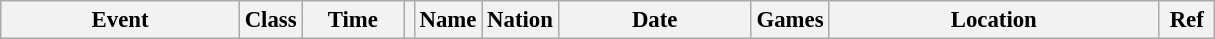<table class="wikitable" style="font-size: 95%;">
<tr>
<th style="width:10em">Event</th>
<th>Class</th>
<th style="width:4em">Time</th>
<th class="unsortable"></th>
<th>Name</th>
<th>Nation</th>
<th style="width:8em">Date</th>
<th>Games</th>
<th style="width:14em">Location</th>
<th style="width:2em">Ref<br>






</th>
</tr>
</table>
